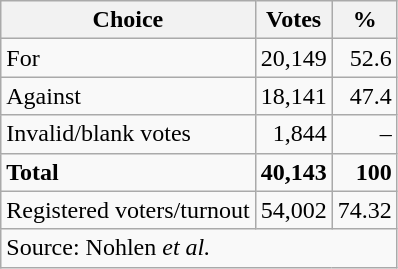<table class=wikitable style=text-align:right>
<tr>
<th>Choice</th>
<th>Votes</th>
<th>%</th>
</tr>
<tr>
<td align=left>For</td>
<td>20,149</td>
<td>52.6</td>
</tr>
<tr>
<td align=left>Against</td>
<td>18,141</td>
<td>47.4</td>
</tr>
<tr>
<td align=left>Invalid/blank votes</td>
<td>1,844</td>
<td>–</td>
</tr>
<tr>
<td align=left><strong>Total</strong></td>
<td><strong>40,143</strong></td>
<td><strong>100</strong></td>
</tr>
<tr>
<td align=left>Registered voters/turnout</td>
<td>54,002</td>
<td>74.32</td>
</tr>
<tr>
<td colspan=3 align=left>Source: Nohlen <em>et al.</em></td>
</tr>
</table>
